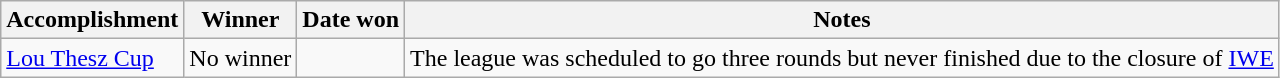<table class="wikitable">
<tr>
<th>Accomplishment</th>
<th>Winner</th>
<th>Date won</th>
<th>Notes</th>
</tr>
<tr>
<td><a href='#'>Lou Thesz Cup</a></td>
<td>No winner</td>
<td></td>
<td>The league was scheduled to go three rounds but never finished due to the closure of <a href='#'> IWE</a></td>
</tr>
</table>
